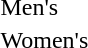<table>
<tr>
<td>Men's<br></td>
<td></td>
<td></td>
<td></td>
</tr>
<tr>
<td>Women's<br></td>
<td></td>
<td></td>
<td></td>
</tr>
</table>
